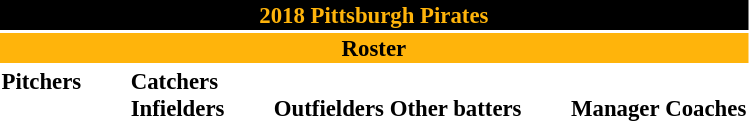<table class="toccolours" style="font-size: 95%;">
<tr>
<th colspan="10" style="background:#000000; color:#FFB40B; text-align:center;">2018 Pittsburgh Pirates</th>
</tr>
<tr>
<td colspan="10" style="background:#FFB40B; color:#000000; text-align:center;"><strong>Roster</strong></td>
</tr>
<tr>
<td valign="top"><strong>Pitchers</strong><br>






















</td>
<td style="width:25px;"></td>
<td valign="top"><strong>Catchers</strong><br>


<strong>Infielders</strong>












</td>
<td style="width:25px;"></td>
<td valign="top"><br><strong>Outfielders</strong>







<strong>Other batters</strong>
</td>
<td style="width:25px;"></td>
<td valign="top"><br><strong>Manager</strong>

<strong>Coaches</strong>
 
 
 
 
 
 
 
 
 
 
 </td>
</tr>
</table>
